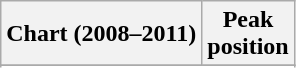<table class="wikitable sortable plainrowheaders" style="text-align:center">
<tr>
<th scope="col">Chart (2008–2011)</th>
<th scope="col">Peak<br> position</th>
</tr>
<tr>
</tr>
<tr>
</tr>
<tr>
</tr>
<tr>
</tr>
</table>
